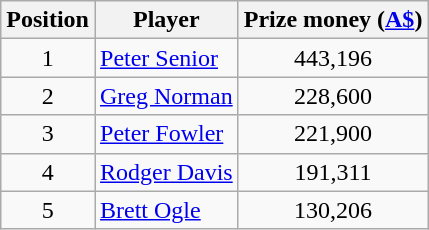<table class="wikitable">
<tr>
<th>Position</th>
<th>Player</th>
<th>Prize money (<a href='#'>A$</a>)</th>
</tr>
<tr>
<td align=center>1</td>
<td> <a href='#'>Peter Senior</a></td>
<td align=center>443,196</td>
</tr>
<tr>
<td align=center>2</td>
<td> <a href='#'>Greg Norman</a></td>
<td align=center>228,600</td>
</tr>
<tr>
<td align=center>3</td>
<td> <a href='#'>Peter Fowler</a></td>
<td align=center>221,900</td>
</tr>
<tr>
<td align=center>4</td>
<td> <a href='#'>Rodger Davis</a></td>
<td align=center>191,311</td>
</tr>
<tr>
<td align=center>5</td>
<td> <a href='#'>Brett Ogle</a></td>
<td align=center>130,206</td>
</tr>
</table>
